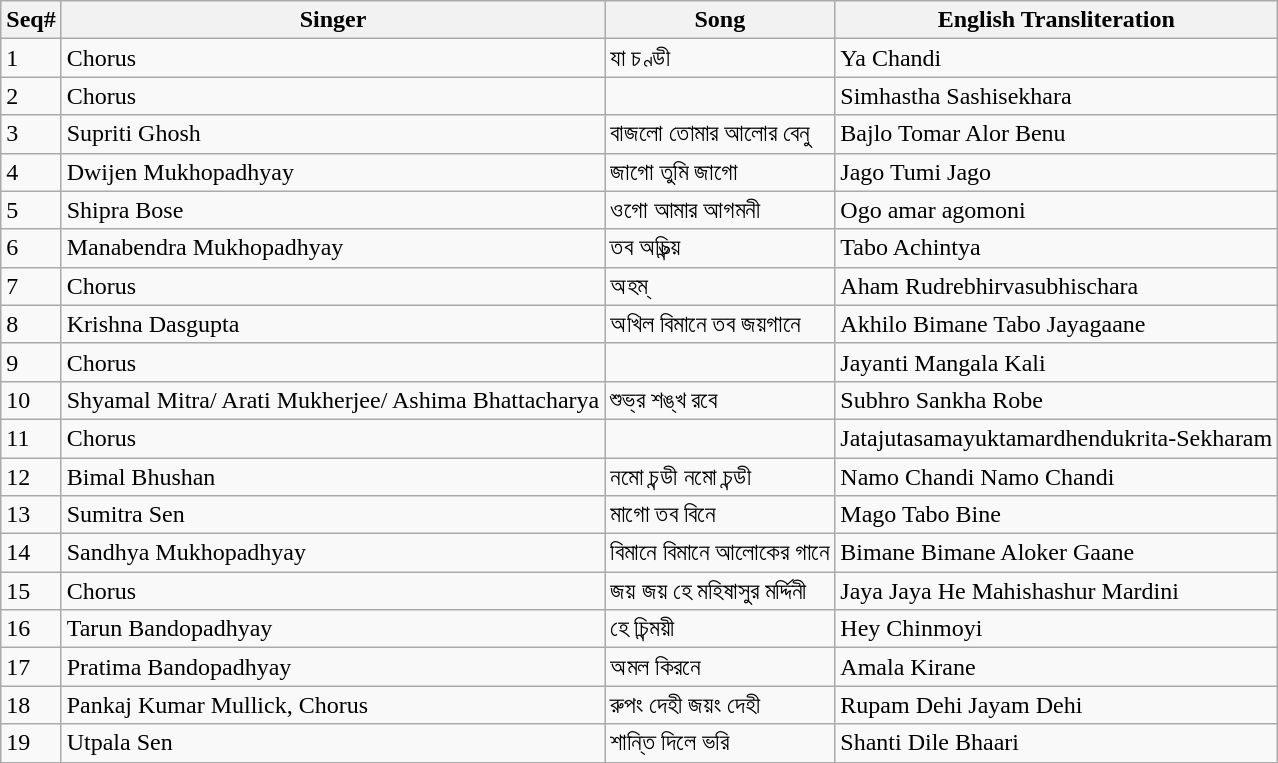<table class="wikitable sortable">
<tr>
<th>Seq#</th>
<th>Singer</th>
<th class="unsortable">Song</th>
<th class="unsortable">English Transliteration</th>
</tr>
<tr>
<td>1</td>
<td>Chorus</td>
<td>যা চণ্ডী</td>
<td>Ya Chandi</td>
</tr>
<tr>
<td>2</td>
<td>Chorus</td>
<td></td>
<td>Simhastha Sashisekhara</td>
</tr>
<tr>
<td>3</td>
<td>Supriti Ghosh</td>
<td>বাজলো তোমার আলোর বেনু</td>
<td>Bajlo Tomar Alor Benu</td>
</tr>
<tr>
<td>4</td>
<td>Dwijen Mukhopadhyay</td>
<td>জাগো তুমি জাগো</td>
<td>Jago Tumi Jago</td>
</tr>
<tr>
<td>5</td>
<td>Shipra Bose</td>
<td>ওগো আমার আগমনী</td>
<td>Ogo amar agomoni</td>
</tr>
<tr>
<td>6</td>
<td>Manabendra Mukhopadhyay</td>
<td>তব অচিন্ত্য়</td>
<td>Tabo Achintya</td>
</tr>
<tr>
<td>7</td>
<td>Chorus</td>
<td>অহম্</td>
<td>Aham Rudrebhirvasubhischara</td>
</tr>
<tr>
<td>8</td>
<td>Krishna Dasgupta</td>
<td>অখিল বিমানে তব জয়গানে</td>
<td>Akhilo Bimane Tabo Jayagaane</td>
</tr>
<tr>
<td>9</td>
<td>Chorus</td>
<td></td>
<td>Jayanti Mangala Kali</td>
</tr>
<tr>
<td>10</td>
<td>Shyamal Mitra/ Arati Mukherjee/ Ashima Bhattacharya</td>
<td>শুভ্র শঙ্খ রবে</td>
<td>Subhro Sankha Robe</td>
</tr>
<tr>
<td>11</td>
<td>Chorus</td>
<td></td>
<td>Jatajutasamayuktamardhendukrita-Sekharam</td>
</tr>
<tr>
<td>12</td>
<td>Bimal Bhushan</td>
<td>নমো চন্ডী নমো চন্ডী</td>
<td>Namo Chandi Namo Chandi</td>
</tr>
<tr>
<td>13</td>
<td>Sumitra Sen</td>
<td>মাগো তব বিনে</td>
<td>Mago Tabo Bine</td>
</tr>
<tr>
<td>14</td>
<td>Sandhya Mukhopadhyay</td>
<td>বিমানে বিমানে আলোকের গানে</td>
<td>Bimane Bimane Aloker Gaane</td>
</tr>
<tr>
<td>15</td>
<td>Chorus</td>
<td>জয় জয় হে মহিষাসুর মর্দ্দিনী</td>
<td>Jaya Jaya He Mahishashur Mardini</td>
</tr>
<tr>
<td>16</td>
<td>Tarun Bandopadhyay</td>
<td>হে চিন্ময়ী</td>
<td>Hey Chinmoyi</td>
</tr>
<tr>
<td>17</td>
<td>Pratima Bandopadhyay</td>
<td>অমল কিরনে</td>
<td>Amala Kirane</td>
</tr>
<tr>
<td>18</td>
<td>Pankaj Kumar Mullick, Chorus</td>
<td>রুপং দেহী জয়ং দেহী</td>
<td>Rupam Dehi Jayam Dehi</td>
</tr>
<tr>
<td>19</td>
<td>Utpala Sen</td>
<td>শান্তি দিলে ভরি</td>
<td>Shanti Dile Bhaari</td>
</tr>
</table>
